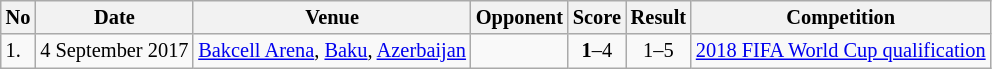<table class="wikitable" style="font-size:85%;">
<tr>
<th>No</th>
<th>Date</th>
<th>Venue</th>
<th>Opponent</th>
<th>Score</th>
<th>Result</th>
<th>Competition</th>
</tr>
<tr>
<td>1.</td>
<td>4 September 2017</td>
<td><a href='#'>Bakcell Arena</a>, <a href='#'>Baku</a>, <a href='#'>Azerbaijan</a></td>
<td></td>
<td align=center><strong>1</strong>–4</td>
<td align=center>1–5</td>
<td><a href='#'>2018 FIFA World Cup qualification</a></td>
</tr>
</table>
